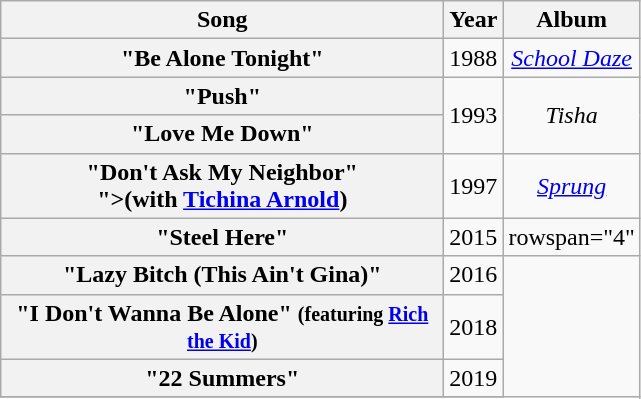<table class="wikitable plainrowheaders" style="text-align:center;" border="1">
<tr>
<th scope="col" style="width:18em;">Song</th>
<th scope="col">Year</th>
<th scope="col">Album</th>
</tr>
<tr>
<th scope="row">"Be Alone Tonight"</th>
<td>1988</td>
<td><em><a href='#'>School Daze</a></em></td>
</tr>
<tr>
<th scope="row">"Push"</th>
<td rowspan="2">1993</td>
<td rowspan="2"><em>Tisha</em></td>
</tr>
<tr>
<th scope="row">"Love Me Down"</th>
</tr>
<tr>
<th scope="row">"Don't Ask My Neighbor"<br><span>">(with <a href='#'>Tichina Arnold</a>)</span></th>
<td>1997</td>
<td><em><a href='#'>Sprung</a></em></td>
</tr>
<tr>
<th scope="row">"Steel Here"</th>
<td>2015</td>
<td>rowspan="4" </td>
</tr>
<tr>
<th scope="row">"Lazy Bitch (This Ain't Gina)"</th>
<td>2016</td>
</tr>
<tr>
<th scope="row">"I Don't Wanna Be Alone" <small>(featuring <a href='#'>Rich the Kid</a>)</small></th>
<td>2018</td>
</tr>
<tr>
<th scope="row">"22 Summers"</th>
<td>2019</td>
</tr>
<tr>
</tr>
</table>
